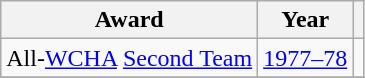<table class="wikitable">
<tr>
<th>Award</th>
<th>Year</th>
<th></th>
</tr>
<tr>
<td>All-<a href='#'>WCHA</a> <a href='#'>Second Team</a></td>
<td><a href='#'>1977–78</a></td>
<td></td>
</tr>
<tr>
</tr>
</table>
